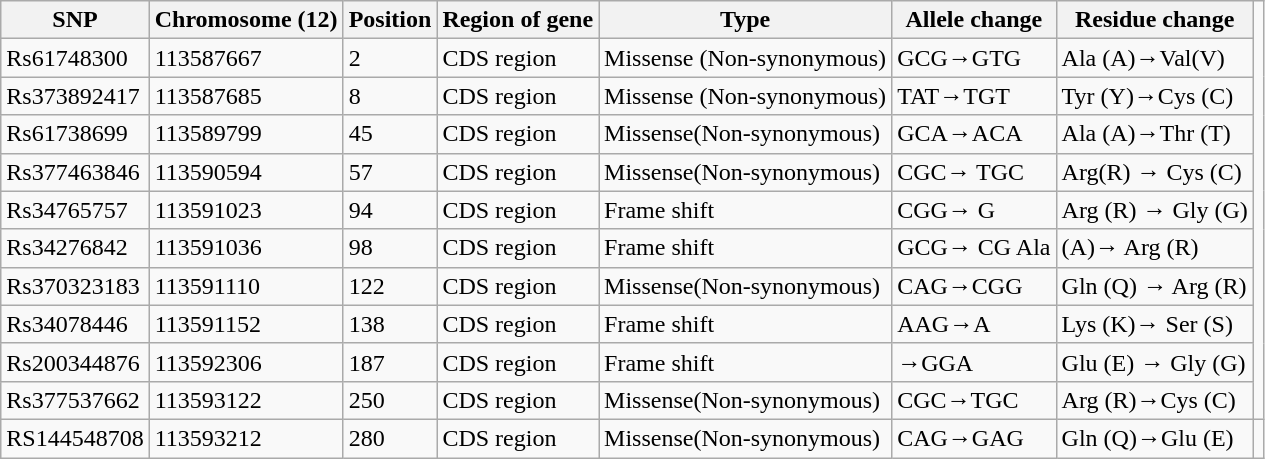<table class="wikitable">
<tr>
<th>SNP</th>
<th>Chromosome (12)</th>
<th>Position</th>
<th>Region of gene</th>
<th>Type</th>
<th>Allele change</th>
<th>Residue change</th>
</tr>
<tr>
<td>Rs61748300</td>
<td>113587667</td>
<td>2</td>
<td>CDS region</td>
<td>Missense (Non-synonymous)</td>
<td>GCG→GTG</td>
<td>Ala (A)→Val(V)</td>
</tr>
<tr>
<td>Rs373892417</td>
<td>113587685</td>
<td>8</td>
<td>CDS region</td>
<td>Missense (Non-synonymous)</td>
<td>TAT→TGT</td>
<td>Tyr (Y)→Cys (C)</td>
</tr>
<tr>
<td>Rs61738699</td>
<td>113589799</td>
<td>45</td>
<td>CDS region</td>
<td>Missense(Non-synonymous)</td>
<td>GCA→ACA</td>
<td>Ala (A)→Thr (T)</td>
</tr>
<tr>
<td>Rs377463846</td>
<td>113590594</td>
<td>57</td>
<td>CDS region</td>
<td>Missense(Non-synonymous)</td>
<td>CGC→ TGC</td>
<td>Arg(R) → Cys (C)</td>
</tr>
<tr>
<td>Rs34765757</td>
<td>113591023</td>
<td>94</td>
<td>CDS region</td>
<td>Frame shift</td>
<td>CGG→ G</td>
<td>Arg (R) → Gly (G)</td>
</tr>
<tr>
<td>Rs34276842</td>
<td>113591036</td>
<td>98</td>
<td>CDS region</td>
<td>Frame shift</td>
<td>GCG→ CG Ala</td>
<td>(A)→ Arg (R)</td>
</tr>
<tr>
<td>Rs370323183</td>
<td>113591110</td>
<td>122</td>
<td>CDS region</td>
<td>Missense(Non-synonymous)</td>
<td>CAG→CGG</td>
<td>Gln (Q) → Arg (R)</td>
</tr>
<tr>
<td>Rs34078446</td>
<td>113591152</td>
<td>138</td>
<td>CDS region</td>
<td>Frame shift</td>
<td>AAG→A</td>
<td>Lys (K)→ Ser (S)</td>
</tr>
<tr>
<td>Rs200344876</td>
<td>113592306</td>
<td>187</td>
<td>CDS region</td>
<td>Frame shift</td>
<td>→GGA</td>
<td>Glu (E) → Gly (G)</td>
</tr>
<tr>
<td>Rs377537662</td>
<td>113593122</td>
<td>250</td>
<td>CDS region</td>
<td>Missense(Non-synonymous)</td>
<td>CGC→TGC</td>
<td>Arg (R)→Cys (C)</td>
</tr>
<tr>
<td>RS144548708</td>
<td>113593212</td>
<td>280</td>
<td>CDS region</td>
<td>Missense(Non-synonymous)</td>
<td>CAG→GAG</td>
<td>Gln (Q)→Glu (E)</td>
<td></td>
</tr>
</table>
